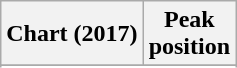<table class="wikitable">
<tr>
<th>Chart (2017)</th>
<th>Peak<br>position</th>
</tr>
<tr>
</tr>
<tr>
</tr>
<tr>
</tr>
</table>
